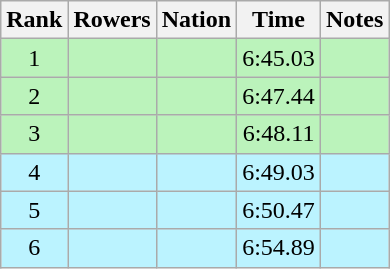<table class="wikitable sortable" style="text-align:center">
<tr>
<th>Rank</th>
<th>Rowers</th>
<th>Nation</th>
<th>Time</th>
<th>Notes</th>
</tr>
<tr bgcolor=bbf3bb>
<td>1</td>
<td align=left data-sort-value="Holmes, Andy"></td>
<td align=left></td>
<td>6:45.03</td>
<td></td>
</tr>
<tr bgcolor=bbf3bb>
<td>2</td>
<td align=left data-sort-value="Belleghem, Wim Van"></td>
<td align=left></td>
<td>6:47.44</td>
<td></td>
</tr>
<tr bgcolor=bbf3bb>
<td>3</td>
<td align=left data-sort-value="Ertel, Carl"></td>
<td align=left></td>
<td>6:48.11</td>
<td></td>
</tr>
<tr bgcolor=bbf3ff>
<td>4</td>
<td align=left data-sort-value="Lacasa, Laurent"></td>
<td align=left></td>
<td>6:49.03</td>
<td></td>
</tr>
<tr bgcolor=bbf3ff>
<td>5</td>
<td align=left data-sort-value="Bausback, Kurt"></td>
<td align=left></td>
<td>6:50.47</td>
<td></td>
</tr>
<tr bgcolor=bbf3ff>
<td>6</td>
<td align=left data-sort-value="Carvalho, Ricardo de"></td>
<td align=left></td>
<td>6:54.89</td>
<td></td>
</tr>
</table>
